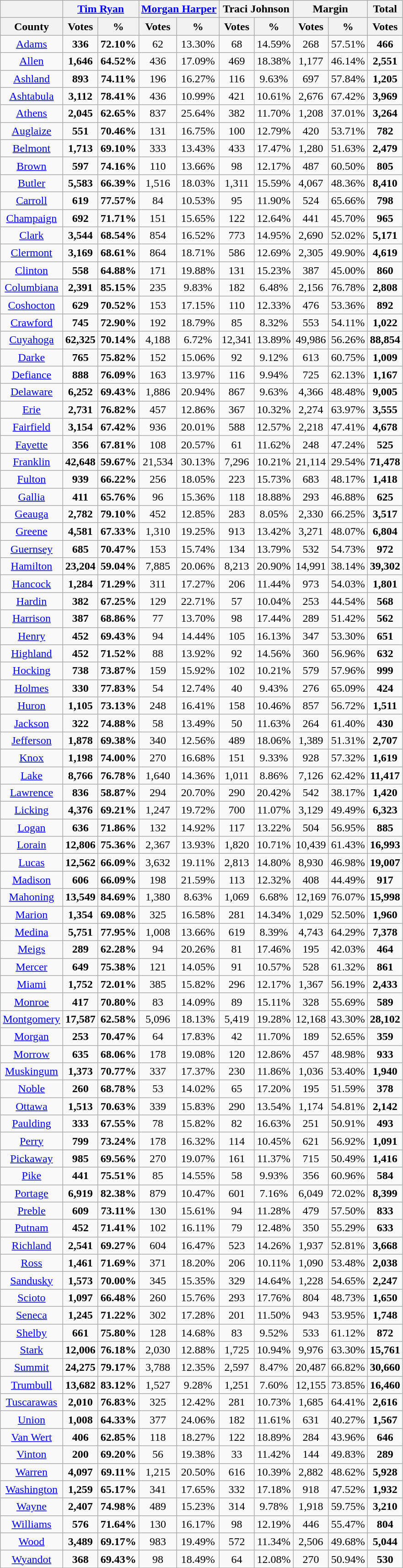<table class="wikitable sortable" style="text-align:center">
<tr>
<th></th>
<th style="text-align:center;" colspan="2"><a href='#'>Tim Ryan</a></th>
<th style="text-align:center;" colspan="2"><a href='#'>Morgan Harper</a></th>
<th style="text-align:center;" colspan="2">Traci Johnson</th>
<th style="text-align:center;" colspan="2">Margin</th>
<th style="text-align:center;">Total</th>
</tr>
<tr>
<th align=center>County</th>
<th style="text-align:center;" data-sort-type="number">Votes</th>
<th style="text-align:center;" data-sort-type="number">%</th>
<th style="text-align:center;" data-sort-type="number">Votes</th>
<th style="text-align:center;" data-sort-type="number">%</th>
<th style="text-align:center;" data-sort-type="number">Votes</th>
<th style="text-align:center;" data-sort-type="number">%</th>
<th style="text-align:center;" data-sort-type="number">Votes</th>
<th style="text-align:center;" data-sort-type="number">%</th>
<th style="text-align:center;" data-sort-type="number">Votes</th>
</tr>
<tr>
<td align=center><a href='#'>Adams</a></td>
<td><strong>336</strong></td>
<td><strong>72.10%</strong></td>
<td>62</td>
<td>13.30%</td>
<td>68</td>
<td>14.59%</td>
<td>268</td>
<td>57.51%</td>
<td><strong>466</strong></td>
</tr>
<tr style="text-align:center;">
<td><a href='#'>Allen</a></td>
<td><strong>1,646</strong></td>
<td><strong>64.52%</strong></td>
<td>436</td>
<td>17.09%</td>
<td>469</td>
<td>18.38%</td>
<td>1,177</td>
<td>46.14%</td>
<td><strong>2,551</strong></td>
</tr>
<tr style="text-align:center;">
<td><a href='#'>Ashland</a></td>
<td><strong>893</strong></td>
<td><strong>74.11%</strong></td>
<td>196</td>
<td>16.27%</td>
<td>116</td>
<td>9.63%</td>
<td>697</td>
<td>57.84%</td>
<td><strong>1,205</strong></td>
</tr>
<tr style="text-align:center;">
<td><a href='#'>Ashtabula</a></td>
<td><strong>3,112</strong></td>
<td><strong>78.41%</strong></td>
<td>436</td>
<td>10.99%</td>
<td>421</td>
<td>10.61%</td>
<td>2,676</td>
<td>67.42%</td>
<td><strong>3,969</strong></td>
</tr>
<tr style="text-align:center;">
<td><a href='#'>Athens</a></td>
<td><strong>2,045</strong></td>
<td><strong>62.65%</strong></td>
<td>837</td>
<td>25.64%</td>
<td>382</td>
<td>11.70%</td>
<td>1,208</td>
<td>37.01%</td>
<td><strong>3,264</strong></td>
</tr>
<tr style="text-align:center;">
<td><a href='#'>Auglaize</a></td>
<td><strong>551</strong></td>
<td><strong>70.46%</strong></td>
<td>131</td>
<td>16.75%</td>
<td>100</td>
<td>12.79%</td>
<td>420</td>
<td>53.71%</td>
<td><strong>782</strong></td>
</tr>
<tr style="text-align:center;">
<td><a href='#'>Belmont</a></td>
<td><strong>1,713</strong></td>
<td><strong>69.10%</strong></td>
<td>333</td>
<td>13.43%</td>
<td>433</td>
<td>17.47%</td>
<td>1,280</td>
<td>51.63%</td>
<td><strong>2,479</strong></td>
</tr>
<tr style="text-align:center;">
<td><a href='#'>Brown</a></td>
<td><strong>597</strong></td>
<td><strong>74.16%</strong></td>
<td>110</td>
<td>13.66%</td>
<td>98</td>
<td>12.17%</td>
<td>487</td>
<td>60.50%</td>
<td><strong>805</strong></td>
</tr>
<tr style="text-align:center;">
<td><a href='#'>Butler</a></td>
<td><strong>5,583</strong></td>
<td><strong>66.39%</strong></td>
<td>1,516</td>
<td>18.03%</td>
<td>1,311</td>
<td>15.59%</td>
<td>4,067</td>
<td>48.36%</td>
<td><strong>8,410</strong></td>
</tr>
<tr style="text-align:center;">
<td><a href='#'>Carroll</a></td>
<td><strong>619</strong></td>
<td><strong>77.57%</strong></td>
<td>84</td>
<td>10.53%</td>
<td>95</td>
<td>11.90%</td>
<td>524</td>
<td>65.66%</td>
<td><strong>798</strong></td>
</tr>
<tr style="text-align:center;">
<td><a href='#'>Champaign</a></td>
<td><strong>692</strong></td>
<td><strong>71.71%</strong></td>
<td>151</td>
<td>15.65%</td>
<td>122</td>
<td>12.64%</td>
<td>441</td>
<td>45.70%</td>
<td><strong>965</strong></td>
</tr>
<tr style="text-align:center;">
<td><a href='#'>Clark</a></td>
<td><strong>3,544</strong></td>
<td><strong>68.54%</strong></td>
<td>854</td>
<td>16.52%</td>
<td>773</td>
<td>14.95%</td>
<td>2,690</td>
<td>52.02%</td>
<td><strong>5,171</strong></td>
</tr>
<tr style="text-align:center;">
<td><a href='#'>Clermont</a></td>
<td><strong>3,169</strong></td>
<td><strong>68.61%</strong></td>
<td>864</td>
<td>18.71%</td>
<td>586</td>
<td>12.69%</td>
<td>2,305</td>
<td>49.90%</td>
<td><strong>4,619</strong></td>
</tr>
<tr style="text-align:center;">
<td><a href='#'>Clinton</a></td>
<td><strong>558</strong></td>
<td><strong>64.88%</strong></td>
<td>171</td>
<td>19.88%</td>
<td>131</td>
<td>15.23%</td>
<td>387</td>
<td>45.00%</td>
<td><strong>860</strong></td>
</tr>
<tr style="text-align:center;">
<td><a href='#'>Columbiana</a></td>
<td><strong>2,391</strong></td>
<td><strong>85.15%</strong></td>
<td>235</td>
<td>9.83%</td>
<td>182</td>
<td>6.48%</td>
<td>2,156</td>
<td>76.78%</td>
<td><strong>2,808</strong></td>
</tr>
<tr style="text-align:center;">
<td><a href='#'>Coshocton</a></td>
<td><strong>629</strong></td>
<td><strong>70.52%</strong></td>
<td>153</td>
<td>17.15%</td>
<td>110</td>
<td>12.33%</td>
<td>476</td>
<td>53.36%</td>
<td><strong>892</strong></td>
</tr>
<tr style="text-align:center;">
<td><a href='#'>Crawford</a></td>
<td><strong>745</strong></td>
<td><strong>72.90%</strong></td>
<td>192</td>
<td>18.79%</td>
<td>85</td>
<td>8.32%</td>
<td>553</td>
<td>54.11%</td>
<td><strong>1,022</strong></td>
</tr>
<tr style="text-align:center;">
<td><a href='#'>Cuyahoga</a></td>
<td><strong>62,325</strong></td>
<td><strong>70.14%</strong></td>
<td>4,188</td>
<td>6.72%</td>
<td>12,341</td>
<td>13.89%</td>
<td>49,986</td>
<td>56.26%</td>
<td><strong>88,854</strong></td>
</tr>
<tr style="text-align:center;">
<td><a href='#'>Darke</a></td>
<td><strong>765</strong></td>
<td><strong>75.82%</strong></td>
<td>152</td>
<td>15.06%</td>
<td>92</td>
<td>9.12%</td>
<td>613</td>
<td>60.75%</td>
<td><strong>1,009</strong></td>
</tr>
<tr style="text-align:center;">
<td><a href='#'>Defiance</a></td>
<td><strong>888</strong></td>
<td><strong>76.09%</strong></td>
<td>163</td>
<td>13.97%</td>
<td>116</td>
<td>9.94%</td>
<td>725</td>
<td>62.13%</td>
<td><strong>1,167</strong></td>
</tr>
<tr style="text-align:center;">
<td><a href='#'>Delaware</a></td>
<td><strong>6,252</strong></td>
<td><strong>69.43%</strong></td>
<td>1,886</td>
<td>20.94%</td>
<td>867</td>
<td>9.63%</td>
<td>4,366</td>
<td>48.48%</td>
<td><strong>9,005</strong></td>
</tr>
<tr style="text-align:center;">
<td><a href='#'>Erie</a></td>
<td><strong>2,731</strong></td>
<td><strong>76.82%</strong></td>
<td>457</td>
<td>12.86%</td>
<td>367</td>
<td>10.32%</td>
<td>2,274</td>
<td>63.97%</td>
<td><strong>3,555</strong></td>
</tr>
<tr style="text-align:center;">
<td><a href='#'>Fairfield</a></td>
<td><strong>3,154</strong></td>
<td><strong>67.42%</strong></td>
<td>936</td>
<td>20.01%</td>
<td>588</td>
<td>12.57%</td>
<td>2,218</td>
<td>47.41%</td>
<td><strong>4,678</strong></td>
</tr>
<tr style="text-align:center;">
<td><a href='#'>Fayette</a></td>
<td><strong>356</strong></td>
<td><strong>67.81%</strong></td>
<td>108</td>
<td>20.57%</td>
<td>61</td>
<td>11.62%</td>
<td>248</td>
<td>47.24%</td>
<td><strong>525</strong></td>
</tr>
<tr style="text-align:center;">
<td><a href='#'>Franklin</a></td>
<td><strong>42,648</strong></td>
<td><strong>59.67%</strong></td>
<td>21,534</td>
<td>30.13%</td>
<td>7,296</td>
<td>10.21%</td>
<td>21,114</td>
<td>29.54%</td>
<td><strong>71,478</strong></td>
</tr>
<tr style="text-align:center;">
<td><a href='#'>Fulton</a></td>
<td><strong>939</strong></td>
<td><strong>66.22%</strong></td>
<td>256</td>
<td>18.05%</td>
<td>223</td>
<td>15.73%</td>
<td>683</td>
<td>48.17%</td>
<td><strong>1,418</strong></td>
</tr>
<tr style="text-align:center;">
<td><a href='#'>Gallia</a></td>
<td><strong>411</strong></td>
<td><strong>65.76%</strong></td>
<td>96</td>
<td>15.36%</td>
<td>118</td>
<td>18.88%</td>
<td>293</td>
<td>46.88%</td>
<td><strong>625</strong></td>
</tr>
<tr style="text-align:center;">
<td><a href='#'>Geauga</a></td>
<td><strong>2,782</strong></td>
<td><strong>79.10%</strong></td>
<td>452</td>
<td>12.85%</td>
<td>283</td>
<td>8.05%</td>
<td>2,330</td>
<td>66.25%</td>
<td><strong>3,517</strong></td>
</tr>
<tr style="text-align:center;">
<td><a href='#'>Greene</a></td>
<td><strong>4,581</strong></td>
<td><strong>67.33%</strong></td>
<td>1,310</td>
<td>19.25%</td>
<td>913</td>
<td>13.42%</td>
<td>3,271</td>
<td>48.07%</td>
<td><strong>6,804</strong></td>
</tr>
<tr style="text-align:center;">
<td><a href='#'>Guernsey</a></td>
<td><strong>685</strong></td>
<td><strong>70.47%</strong></td>
<td>153</td>
<td>15.74%</td>
<td>134</td>
<td>13.79%</td>
<td>532</td>
<td>54.73%</td>
<td><strong>972</strong></td>
</tr>
<tr style="text-align:center;">
<td><a href='#'>Hamilton</a></td>
<td><strong>23,204</strong></td>
<td><strong>59.04%</strong></td>
<td>7,885</td>
<td>20.06%</td>
<td>8,213</td>
<td>20.90%</td>
<td>14,991</td>
<td>38.14%</td>
<td><strong>39,302</strong></td>
</tr>
<tr style="text-align:center;">
<td><a href='#'>Hancock</a></td>
<td><strong>1,284</strong></td>
<td><strong>71.29%</strong></td>
<td>311</td>
<td>17.27%</td>
<td>206</td>
<td>11.44%</td>
<td>973</td>
<td>54.03%</td>
<td><strong>1,801</strong></td>
</tr>
<tr style="text-align:center;">
<td><a href='#'>Hardin</a></td>
<td><strong>382</strong></td>
<td><strong>67.25%</strong></td>
<td>129</td>
<td>22.71%</td>
<td>57</td>
<td>10.04%</td>
<td>253</td>
<td>44.54%</td>
<td><strong>568</strong></td>
</tr>
<tr style="text-align:center;">
<td><a href='#'>Harrison</a></td>
<td><strong>387</strong></td>
<td><strong>68.86%</strong></td>
<td>77</td>
<td>13.70%</td>
<td>98</td>
<td>17.44%</td>
<td>289</td>
<td>51.42%</td>
<td><strong>562</strong></td>
</tr>
<tr style="text-align:center;">
<td><a href='#'>Henry</a></td>
<td><strong>452</strong></td>
<td><strong>69.43%</strong></td>
<td>94</td>
<td>14.44%</td>
<td>105</td>
<td>16.13%</td>
<td>347</td>
<td>53.30%</td>
<td><strong>651</strong></td>
</tr>
<tr style="text-align:center;">
<td><a href='#'>Highland</a></td>
<td><strong>452</strong></td>
<td><strong>71.52%</strong></td>
<td>88</td>
<td>13.92%</td>
<td>92</td>
<td>14.56%</td>
<td>360</td>
<td>56.96%</td>
<td><strong>632</strong></td>
</tr>
<tr style="text-align:center;">
<td><a href='#'>Hocking</a></td>
<td><strong>738</strong></td>
<td><strong>73.87%</strong></td>
<td>159</td>
<td>15.92%</td>
<td>102</td>
<td>10.21%</td>
<td>579</td>
<td>57.96%</td>
<td><strong>999</strong></td>
</tr>
<tr style="text-align:center;">
<td><a href='#'>Holmes</a></td>
<td><strong>330</strong></td>
<td><strong>77.83%</strong></td>
<td>54</td>
<td>12.74%</td>
<td>40</td>
<td>9.43%</td>
<td>276</td>
<td>65.09%</td>
<td><strong>424</strong></td>
</tr>
<tr style="text-align:center;">
<td><a href='#'>Huron</a></td>
<td><strong>1,105</strong></td>
<td><strong>73.13%</strong></td>
<td>248</td>
<td>16.41%</td>
<td>158</td>
<td>10.46%</td>
<td>857</td>
<td>56.72%</td>
<td><strong>1,511</strong></td>
</tr>
<tr style="text-align:center;">
<td><a href='#'>Jackson</a></td>
<td><strong>322</strong></td>
<td><strong>74.88%</strong></td>
<td>58</td>
<td>13.49%</td>
<td>50</td>
<td>11.63%</td>
<td>264</td>
<td>61.40%</td>
<td><strong>430</strong></td>
</tr>
<tr style="text-align:center;">
<td><a href='#'>Jefferson</a></td>
<td><strong>1,878</strong></td>
<td><strong>69.38%</strong></td>
<td>340</td>
<td>12.56%</td>
<td>489</td>
<td>18.06%</td>
<td>1,389</td>
<td>51.31%</td>
<td><strong>2,707</strong></td>
</tr>
<tr style="text-align:center;">
<td><a href='#'>Knox</a></td>
<td><strong>1,198</strong></td>
<td><strong>74.00%</strong></td>
<td>270</td>
<td>16.68%</td>
<td>151</td>
<td>9.33%</td>
<td>928</td>
<td>57.32%</td>
<td><strong>1,619</strong></td>
</tr>
<tr style="text-align:center;">
<td><a href='#'>Lake</a></td>
<td><strong>8,766</strong></td>
<td><strong>76.78%</strong></td>
<td>1,640</td>
<td>14.36%</td>
<td>1,011</td>
<td>8.86%</td>
<td>7,126</td>
<td>62.42%</td>
<td><strong>11,417</strong></td>
</tr>
<tr style="text-align:center;">
<td><a href='#'>Lawrence</a></td>
<td><strong>836</strong></td>
<td><strong>58.87%</strong></td>
<td>294</td>
<td>20.70%</td>
<td>290</td>
<td>20.42%</td>
<td>542</td>
<td>38.17%</td>
<td><strong>1,420</strong></td>
</tr>
<tr style="text-align:center;">
<td><a href='#'>Licking</a></td>
<td><strong>4,376</strong></td>
<td><strong>69.21%</strong></td>
<td>1,247</td>
<td>19.72%</td>
<td>700</td>
<td>11.07%</td>
<td>3,129</td>
<td>49.49%</td>
<td><strong>6,323</strong></td>
</tr>
<tr style="text-align:center;">
<td><a href='#'>Logan</a></td>
<td><strong>636</strong></td>
<td><strong>71.86%</strong></td>
<td>132</td>
<td>14.92%</td>
<td>117</td>
<td>13.22%</td>
<td>504</td>
<td>56.95%</td>
<td><strong>885</strong></td>
</tr>
<tr style="text-align:center;">
<td><a href='#'>Lorain</a></td>
<td><strong>12,806</strong></td>
<td><strong>75.36%</strong></td>
<td>2,367</td>
<td>13.93%</td>
<td>1,820</td>
<td>10.71%</td>
<td>10,439</td>
<td>61.43%</td>
<td><strong>16,993</strong></td>
</tr>
<tr style="text-align:center;">
<td><a href='#'>Lucas</a></td>
<td><strong>12,562</strong></td>
<td><strong>66.09%</strong></td>
<td>3,632</td>
<td>19.11%</td>
<td>2,813</td>
<td>14.80%</td>
<td>8,930</td>
<td>46.98%</td>
<td><strong>19,007</strong></td>
</tr>
<tr style="text-align:center;">
<td><a href='#'>Madison</a></td>
<td><strong>606</strong></td>
<td><strong>66.09%</strong></td>
<td>198</td>
<td>21.59%</td>
<td>113</td>
<td>12.32%</td>
<td>408</td>
<td>44.49%</td>
<td><strong>917</strong></td>
</tr>
<tr style="text-align:center;">
<td><a href='#'>Mahoning</a></td>
<td><strong>13,549</strong></td>
<td><strong>84.69%</strong></td>
<td>1,380</td>
<td>8.63%</td>
<td>1,069</td>
<td>6.68%</td>
<td>12,169</td>
<td>76.07%</td>
<td><strong>15,998</strong></td>
</tr>
<tr style="text-align:center;">
<td><a href='#'>Marion</a></td>
<td><strong>1,354</strong></td>
<td><strong>69.08%</strong></td>
<td>325</td>
<td>16.58%</td>
<td>281</td>
<td>14.34%</td>
<td>1,029</td>
<td>52.50%</td>
<td><strong>1,960</strong></td>
</tr>
<tr style="text-align:center;">
<td><a href='#'>Medina</a></td>
<td><strong>5,751</strong></td>
<td><strong>77.95%</strong></td>
<td>1,008</td>
<td>13.66%</td>
<td>619</td>
<td>8.39%</td>
<td>4,743</td>
<td>64.29%</td>
<td><strong>7,378</strong></td>
</tr>
<tr style="text-align:center;">
<td><a href='#'>Meigs</a></td>
<td><strong>289</strong></td>
<td><strong>62.28%</strong></td>
<td>94</td>
<td>20.26%</td>
<td>81</td>
<td>17.46%</td>
<td>195</td>
<td>42.03%</td>
<td><strong>464</strong></td>
</tr>
<tr style="text-align:center;">
<td><a href='#'>Mercer</a></td>
<td><strong>649</strong></td>
<td><strong>75.38%</strong></td>
<td>121</td>
<td>14.05%</td>
<td>91</td>
<td>10.57%</td>
<td>528</td>
<td>61.32%</td>
<td><strong>861</strong></td>
</tr>
<tr style="text-align:center;">
<td><a href='#'>Miami</a></td>
<td><strong>1,752</strong></td>
<td><strong>72.01%</strong></td>
<td>385</td>
<td>15.82%</td>
<td>296</td>
<td>12.17%</td>
<td>1,367</td>
<td>56.19%</td>
<td><strong>2,433</strong></td>
</tr>
<tr style="text-align:center;">
<td><a href='#'>Monroe</a></td>
<td><strong>417</strong></td>
<td><strong>70.80%</strong></td>
<td>83</td>
<td>14.09%</td>
<td>89</td>
<td>15.11%</td>
<td>328</td>
<td>55.69%</td>
<td><strong>589</strong></td>
</tr>
<tr style="text-align:center;">
<td><a href='#'>Montgomery</a></td>
<td><strong>17,587</strong></td>
<td><strong>62.58%</strong></td>
<td>5,096</td>
<td>18.13%</td>
<td>5,419</td>
<td>19.28%</td>
<td>12,168</td>
<td>43.30%</td>
<td><strong>28,102</strong></td>
</tr>
<tr style="text-align:center;">
<td><a href='#'>Morgan</a></td>
<td><strong>253</strong></td>
<td><strong>70.47%</strong></td>
<td>64</td>
<td>17.83%</td>
<td>42</td>
<td>11.70%</td>
<td>189</td>
<td>52.65%</td>
<td><strong>359</strong></td>
</tr>
<tr style="text-align:center;">
<td><a href='#'>Morrow</a></td>
<td><strong>635</strong></td>
<td><strong>68.06%</strong></td>
<td>178</td>
<td>19.08%</td>
<td>120</td>
<td>12.86%</td>
<td>457</td>
<td>48.98%</td>
<td><strong>933</strong></td>
</tr>
<tr style="text-align:center;">
<td><a href='#'>Muskingum</a></td>
<td><strong>1,373</strong></td>
<td><strong>70.77%</strong></td>
<td>337</td>
<td>17.37%</td>
<td>230</td>
<td>11.86%</td>
<td>1,036</td>
<td>53.40%</td>
<td><strong>1,940</strong></td>
</tr>
<tr style="text-align:center;">
<td><a href='#'>Noble</a></td>
<td><strong>260</strong></td>
<td><strong>68.78%</strong></td>
<td>53</td>
<td>14.02%</td>
<td>65</td>
<td>17.20%</td>
<td>195</td>
<td>51.59%</td>
<td><strong>378</strong></td>
</tr>
<tr style="text-align:center;">
<td><a href='#'>Ottawa</a></td>
<td><strong>1,513</strong></td>
<td><strong>70.63%</strong></td>
<td>339</td>
<td>15.83%</td>
<td>290</td>
<td>13.54%</td>
<td>1,174</td>
<td>54.81%</td>
<td><strong>2,142</strong></td>
</tr>
<tr style="text-align:center;">
<td><a href='#'>Paulding</a></td>
<td><strong>333</strong></td>
<td><strong>67.55%</strong></td>
<td>78</td>
<td>15.82%</td>
<td>82</td>
<td>16.63%</td>
<td>251</td>
<td>50.91%</td>
<td><strong>493</strong></td>
</tr>
<tr style="text-align:center;">
<td><a href='#'>Perry</a></td>
<td><strong>799</strong></td>
<td><strong>73.24%</strong></td>
<td>178</td>
<td>16.32%</td>
<td>114</td>
<td>10.45%</td>
<td>621</td>
<td>56.92%</td>
<td><strong>1,091</strong></td>
</tr>
<tr style="text-align:center;">
<td><a href='#'>Pickaway</a></td>
<td><strong>985</strong></td>
<td><strong>69.56%</strong></td>
<td>270</td>
<td>19.07%</td>
<td>161</td>
<td>11.37%</td>
<td>715</td>
<td>50.49%</td>
<td><strong>1,416</strong></td>
</tr>
<tr style="text-align:center;">
<td><a href='#'>Pike</a></td>
<td><strong>441</strong></td>
<td><strong>75.51%</strong></td>
<td>85</td>
<td>14.55%</td>
<td>58</td>
<td>9.93%</td>
<td>356</td>
<td>60.96%</td>
<td><strong>584</strong></td>
</tr>
<tr style="text-align:center;">
<td><a href='#'>Portage</a></td>
<td><strong>6,919</strong></td>
<td><strong>82.38%</strong></td>
<td>879</td>
<td>10.47%</td>
<td>601</td>
<td>7.16%</td>
<td>6,049</td>
<td>72.02%</td>
<td><strong>8,399</strong></td>
</tr>
<tr style="text-align:center;">
<td><a href='#'>Preble</a></td>
<td><strong>609</strong></td>
<td><strong>73.11%</strong></td>
<td>130</td>
<td>15.61%</td>
<td>94</td>
<td>11.28%</td>
<td>479</td>
<td>57.50%</td>
<td><strong>833</strong></td>
</tr>
<tr style="text-align:center;">
<td><a href='#'>Putnam</a></td>
<td><strong>452</strong></td>
<td><strong>71.41%</strong></td>
<td>102</td>
<td>16.11%</td>
<td>79</td>
<td>12.48%</td>
<td>350</td>
<td>55.29%</td>
<td><strong>633</strong></td>
</tr>
<tr style="text-align:center;">
<td><a href='#'>Richland</a></td>
<td><strong>2,541</strong></td>
<td><strong>69.27%</strong></td>
<td>604</td>
<td>16.47%</td>
<td>523</td>
<td>14.26%</td>
<td>1,937</td>
<td>52.81%</td>
<td><strong>3,668</strong></td>
</tr>
<tr style="text-align:center;">
<td><a href='#'>Ross</a></td>
<td><strong>1,461</strong></td>
<td><strong>71.69%</strong></td>
<td>371</td>
<td>18.20%</td>
<td>206</td>
<td>10.11%</td>
<td>1,090</td>
<td>53.48%</td>
<td><strong>2,038</strong></td>
</tr>
<tr style="text-align:center;">
<td><a href='#'>Sandusky</a></td>
<td><strong>1,573</strong></td>
<td><strong>70.00%</strong></td>
<td>345</td>
<td>15.35%</td>
<td>329</td>
<td>14.64%</td>
<td>1,228</td>
<td>54.65%</td>
<td><strong>2,247</strong></td>
</tr>
<tr style="text-align:center;">
<td><a href='#'>Scioto</a></td>
<td><strong>1,097</strong></td>
<td><strong>66.48%</strong></td>
<td>260</td>
<td>15.76%</td>
<td>293</td>
<td>17.76%</td>
<td>804</td>
<td>48.73%</td>
<td><strong>1,650</strong></td>
</tr>
<tr style="text-align:center;">
<td><a href='#'>Seneca</a></td>
<td><strong>1,245</strong></td>
<td><strong>71.22%</strong></td>
<td>302</td>
<td>17.28%</td>
<td>201</td>
<td>11.50%</td>
<td>943</td>
<td>53.95%</td>
<td><strong>1,748</strong></td>
</tr>
<tr style="text-align:center;">
<td><a href='#'>Shelby</a></td>
<td><strong>661</strong></td>
<td><strong>75.80%</strong></td>
<td>128</td>
<td>14.68%</td>
<td>83</td>
<td>9.52%</td>
<td>533</td>
<td>61.12%</td>
<td><strong>872</strong></td>
</tr>
<tr style="text-align:center;">
<td><a href='#'>Stark</a></td>
<td><strong>12,006</strong></td>
<td><strong>76.18%</strong></td>
<td>2,030</td>
<td>12.88%</td>
<td>1,725</td>
<td>10.94%</td>
<td>9,976</td>
<td>63.30%</td>
<td><strong>15,761</strong></td>
</tr>
<tr style="text-align:center;">
<td><a href='#'>Summit</a></td>
<td><strong>24,275</strong></td>
<td><strong>79.17%</strong></td>
<td>3,788</td>
<td>12.35%</td>
<td>2,597</td>
<td>8.47%</td>
<td>20,487</td>
<td>66.82%</td>
<td><strong>30,660</strong></td>
</tr>
<tr style="text-align:center;">
<td><a href='#'>Trumbull</a></td>
<td><strong>13,682</strong></td>
<td><strong>83.12%</strong></td>
<td>1,527</td>
<td>9.28%</td>
<td>1,251</td>
<td>7.60%</td>
<td>12,155</td>
<td>73.85%</td>
<td><strong>16,460</strong></td>
</tr>
<tr style="text-align:center;">
<td><a href='#'>Tuscarawas</a></td>
<td><strong>2,010</strong></td>
<td><strong>76.83%</strong></td>
<td>325</td>
<td>12.42%</td>
<td>281</td>
<td>10.73%</td>
<td>1,685</td>
<td>64.41%</td>
<td><strong>2,616</strong></td>
</tr>
<tr style="text-align:center;">
<td><a href='#'>Union</a></td>
<td><strong>1,008</strong></td>
<td><strong>64.33%</strong></td>
<td>377</td>
<td>24.06%</td>
<td>182</td>
<td>11.61%</td>
<td>631</td>
<td>40.27%</td>
<td><strong>1,567</strong></td>
</tr>
<tr style="text-align:center;">
<td><a href='#'>Van Wert</a></td>
<td><strong>406</strong></td>
<td><strong>62.85%</strong></td>
<td>118</td>
<td>18.27%</td>
<td>122</td>
<td>18.89%</td>
<td>284</td>
<td>43.96%</td>
<td><strong>646</strong></td>
</tr>
<tr style="text-align:center;">
<td><a href='#'>Vinton</a></td>
<td><strong>200</strong></td>
<td><strong>69.20%</strong></td>
<td>56</td>
<td>19.38%</td>
<td>33</td>
<td>11.42%</td>
<td>144</td>
<td>49.83%</td>
<td><strong>289</strong></td>
</tr>
<tr style="text-align:center;">
<td><a href='#'>Warren</a></td>
<td><strong>4,097</strong></td>
<td><strong>69.11%</strong></td>
<td>1,215</td>
<td>20.50%</td>
<td>616</td>
<td>10.39%</td>
<td>2,882</td>
<td>48.62%</td>
<td><strong>5,928</strong></td>
</tr>
<tr style="text-align:center;">
<td><a href='#'>Washington</a></td>
<td><strong>1,259</strong></td>
<td><strong>65.17%</strong></td>
<td>341</td>
<td>17.65%</td>
<td>332</td>
<td>17.18%</td>
<td>918</td>
<td>47.52%</td>
<td><strong>1,932</strong></td>
</tr>
<tr style="text-align:center;">
<td><a href='#'>Wayne</a></td>
<td><strong>2,407</strong></td>
<td><strong>74.98%</strong></td>
<td>489</td>
<td>15.23%</td>
<td>314</td>
<td>9.78%</td>
<td>1,918</td>
<td>59.75%</td>
<td><strong>3,210</strong></td>
</tr>
<tr style="text-align:center;">
<td><a href='#'>Williams</a></td>
<td><strong>576</strong></td>
<td><strong>71.64%</strong></td>
<td>130</td>
<td>16.17%</td>
<td>98</td>
<td>12.19%</td>
<td>446</td>
<td>55.47%</td>
<td><strong>804</strong></td>
</tr>
<tr style="text-align:center;">
<td><a href='#'>Wood</a></td>
<td><strong>3,489</strong></td>
<td><strong>69.17%</strong></td>
<td>983</td>
<td>19.49%</td>
<td>572</td>
<td>11.34%</td>
<td>2,506</td>
<td>49.68%</td>
<td><strong>5,044</strong></td>
</tr>
<tr style="text-align:center;">
<td><a href='#'>Wyandot</a></td>
<td><strong>368</strong></td>
<td><strong>69.43%</strong></td>
<td>98</td>
<td>18.49%</td>
<td>64</td>
<td>12.08%</td>
<td>270</td>
<td>50.94%</td>
<td><strong>530</strong></td>
</tr>
</table>
